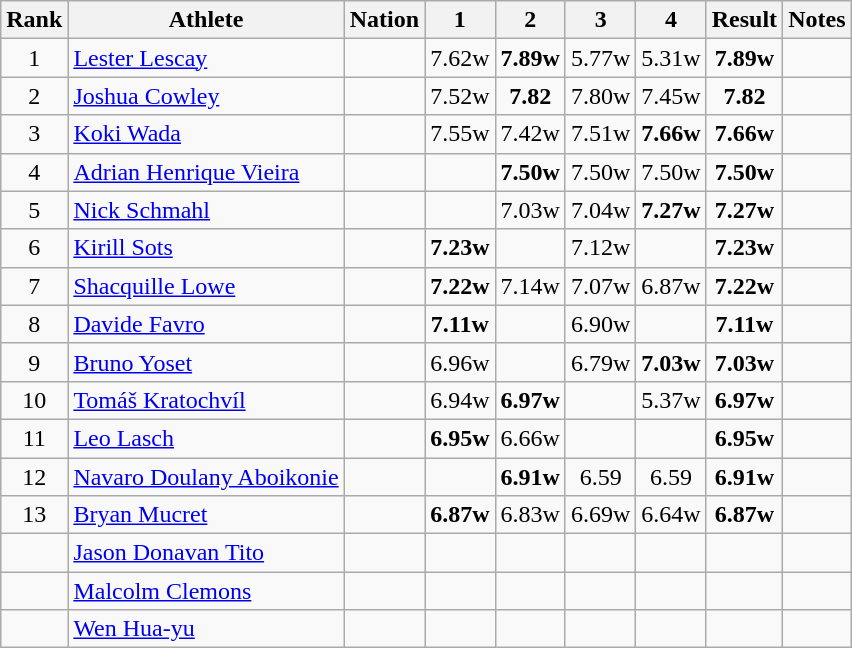<table class="wikitable sortable" style="text-align:center">
<tr>
<th>Rank</th>
<th>Athlete</th>
<th>Nation</th>
<th>1</th>
<th>2</th>
<th>3</th>
<th>4</th>
<th>Result</th>
<th>Notes</th>
</tr>
<tr>
<td>1</td>
<td align=left><a href='#'>Lester Lescay</a></td>
<td align=left></td>
<td>7.62w</td>
<td><strong>7.89w</strong></td>
<td>5.77w</td>
<td>5.31w</td>
<td><strong>7.89w</strong></td>
<td></td>
</tr>
<tr>
<td>2</td>
<td align=left><a href='#'>Joshua Cowley</a></td>
<td align=left></td>
<td>7.52w</td>
<td><strong>7.82</strong></td>
<td>7.80w</td>
<td>7.45w</td>
<td><strong>7.82</strong></td>
<td></td>
</tr>
<tr>
<td>3</td>
<td align=left><a href='#'>Koki Wada</a></td>
<td align=left></td>
<td>7.55w</td>
<td>7.42w</td>
<td>7.51w</td>
<td><strong>7.66w</strong></td>
<td><strong>7.66w</strong></td>
<td></td>
</tr>
<tr>
<td>4</td>
<td align=left><a href='#'>Adrian Henrique Vieira</a></td>
<td align=left></td>
<td></td>
<td><strong>7.50w</strong></td>
<td>7.50w</td>
<td>7.50w</td>
<td><strong>7.50w</strong></td>
<td></td>
</tr>
<tr>
<td>5</td>
<td align=left><a href='#'>Nick Schmahl</a></td>
<td align="left"></td>
<td></td>
<td>7.03w</td>
<td>7.04w</td>
<td><strong>7.27w</strong></td>
<td><strong>7.27w</strong></td>
<td></td>
</tr>
<tr>
<td>6</td>
<td align=left><a href='#'>Kirill Sots</a></td>
<td align=left></td>
<td><strong>7.23w</strong></td>
<td></td>
<td>7.12w</td>
<td></td>
<td><strong>7.23w</strong></td>
<td></td>
</tr>
<tr>
<td>7</td>
<td align=left><a href='#'>Shacquille Lowe</a></td>
<td align=left></td>
<td><strong>7.22w</strong></td>
<td>7.14w</td>
<td>7.07w</td>
<td>6.87w</td>
<td><strong> 7.22w </strong></td>
<td></td>
</tr>
<tr>
<td>8</td>
<td align=left><a href='#'>Davide Favro</a></td>
<td align=left></td>
<td><strong>7.11w</strong></td>
<td></td>
<td>6.90w</td>
<td></td>
<td><strong>7.11w</strong></td>
<td></td>
</tr>
<tr>
<td>9</td>
<td align=left><a href='#'>Bruno Yoset</a></td>
<td align=left></td>
<td>6.96w</td>
<td></td>
<td>6.79w</td>
<td><strong>7.03w</strong></td>
<td><strong>7.03w</strong></td>
<td></td>
</tr>
<tr>
<td>10</td>
<td align=left><a href='#'>Tomáš Kratochvíl</a></td>
<td align=left></td>
<td>6.94w</td>
<td><strong>6.97w</strong></td>
<td></td>
<td>5.37w</td>
<td><strong>6.97w</strong></td>
<td></td>
</tr>
<tr>
<td>11</td>
<td align=left><a href='#'>Leo Lasch</a></td>
<td align="left"></td>
<td><strong>6.95w</strong></td>
<td>6.66w</td>
<td></td>
<td></td>
<td><strong>6.95w</strong></td>
<td></td>
</tr>
<tr>
<td>12</td>
<td align=left><a href='#'>Navaro Doulany Aboikonie</a></td>
<td align="left"></td>
<td></td>
<td><strong>6.91w</strong></td>
<td>6.59</td>
<td>6.59</td>
<td><strong>6.91w</strong></td>
<td></td>
</tr>
<tr>
<td>13</td>
<td align=left><a href='#'>Bryan Mucret</a></td>
<td align=left></td>
<td><strong>6.87w</strong></td>
<td>6.83w</td>
<td>6.69w</td>
<td>6.64w</td>
<td><strong>6.87w</strong></td>
<td></td>
</tr>
<tr>
<td></td>
<td align=left><a href='#'>Jason Donavan Tito</a></td>
<td align=left></td>
<td></td>
<td></td>
<td></td>
<td></td>
<td><strong></strong></td>
<td></td>
</tr>
<tr>
<td></td>
<td align=left><a href='#'>Malcolm Clemons</a></td>
<td align=left></td>
<td></td>
<td></td>
<td></td>
<td></td>
<td><strong></strong></td>
<td></td>
</tr>
<tr>
<td></td>
<td align=left><a href='#'>Wen Hua-yu</a></td>
<td align=left></td>
<td></td>
<td></td>
<td></td>
<td></td>
<td><strong></strong></td>
<td></td>
</tr>
</table>
